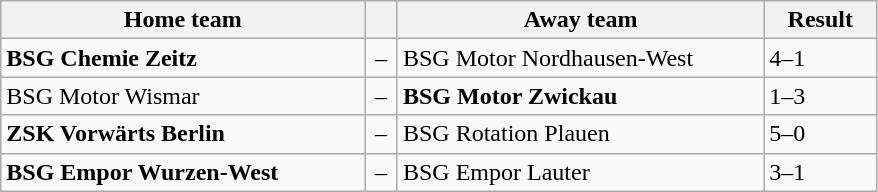<table class="wikitable" style="width:585px;" border="1">
<tr>
<th style="width:250px;" align="left">Home team</th>
<th style="width:15px;"></th>
<th style="width:250px;" align="left">Away team</th>
<th style="width:70px;" align="center;">Result</th>
</tr>
<tr>
<td><strong>BSG Chemie Zeitz</strong></td>
<td align="center">–</td>
<td>BSG Motor Nordhausen-West</td>
<td>4–1</td>
</tr>
<tr>
<td>BSG Motor Wismar</td>
<td align="center">–</td>
<td><strong>BSG Motor Zwickau</strong></td>
<td>1–3</td>
</tr>
<tr>
<td><strong>ZSK Vorwärts Berlin</strong></td>
<td align="center">–</td>
<td>BSG Rotation Plauen</td>
<td>5–0</td>
</tr>
<tr>
<td><strong>BSG Empor Wurzen-West</strong></td>
<td align="center">–</td>
<td>BSG Empor Lauter</td>
<td>3–1</td>
</tr>
</table>
